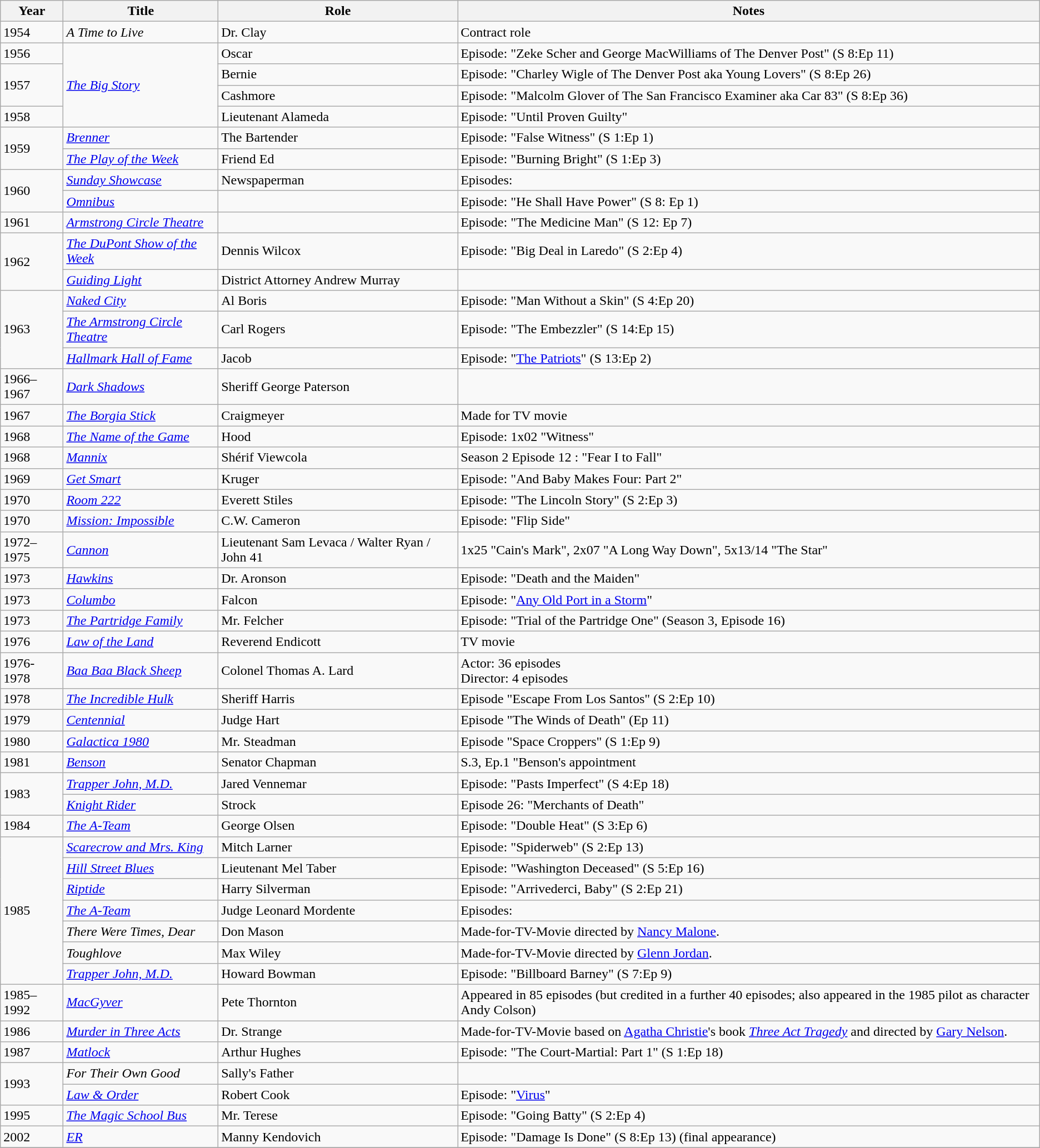<table class="wikitable sortable">
<tr>
<th>Year</th>
<th>Title</th>
<th>Role</th>
<th class="unsortable">Notes</th>
</tr>
<tr>
<td>1954</td>
<td><em>A Time to Live</em></td>
<td>Dr. Clay</td>
<td>Contract role</td>
</tr>
<tr>
<td>1956</td>
<td rowspan="4"><em><a href='#'>The Big Story</a></em></td>
<td>Oscar</td>
<td>Episode: "Zeke Scher and George MacWilliams of The Denver Post" (S 8:Ep 11)</td>
</tr>
<tr>
<td rowspan="2">1957</td>
<td>Bernie</td>
<td>Episode: "Charley Wigle of The Denver Post aka Young Lovers" (S 8:Ep 26)</td>
</tr>
<tr>
<td>Cashmore</td>
<td>Episode: "Malcolm Glover of The San Francisco Examiner aka Car 83" (S 8:Ep 36)</td>
</tr>
<tr>
<td>1958</td>
<td>Lieutenant Alameda</td>
<td>Episode: "Until Proven Guilty"</td>
</tr>
<tr>
<td rowspan="2">1959</td>
<td><em><a href='#'>Brenner</a></em></td>
<td>The Bartender</td>
<td>Episode: "False Witness" (S 1:Ep 1)</td>
</tr>
<tr>
<td><em><a href='#'>The Play of the Week</a></em></td>
<td>Friend Ed</td>
<td>Episode: "Burning Bright" (S 1:Ep 3)</td>
</tr>
<tr>
<td rowspan="2">1960</td>
<td><em><a href='#'>Sunday Showcase</a></em></td>
<td>Newspaperman</td>
<td>Episodes: </td>
</tr>
<tr>
<td><em><a href='#'>Omnibus</a></em></td>
<td></td>
<td>Episode: "He Shall Have Power" (S 8: Ep 1)</td>
</tr>
<tr>
<td>1961</td>
<td><em><a href='#'>Armstrong Circle Theatre</a></em></td>
<td></td>
<td>Episode: "The Medicine Man" (S 12: Ep 7)</td>
</tr>
<tr>
<td rowspan="2">1962</td>
<td><em><a href='#'>The DuPont Show of the Week</a></em></td>
<td>Dennis Wilcox</td>
<td>Episode: "Big Deal in Laredo" (S 2:Ep 4)</td>
</tr>
<tr>
<td><em><a href='#'>Guiding Light</a></em></td>
<td>District Attorney Andrew Murray</td>
<td></td>
</tr>
<tr>
<td rowspan="3">1963</td>
<td><em><a href='#'>Naked City</a></em></td>
<td>Al Boris</td>
<td>Episode: "Man Without a Skin" (S 4:Ep 20)</td>
</tr>
<tr>
<td><em><a href='#'>The Armstrong Circle Theatre</a></em></td>
<td>Carl Rogers</td>
<td>Episode: "The Embezzler" (S 14:Ep 15)</td>
</tr>
<tr>
<td><em><a href='#'>Hallmark Hall of Fame</a></em></td>
<td>Jacob</td>
<td>Episode: "<a href='#'>The Patriots</a>" (S 13:Ep 2)</td>
</tr>
<tr>
<td>1966–1967</td>
<td><em><a href='#'>Dark Shadows</a></em></td>
<td>Sheriff George Paterson</td>
<td></td>
</tr>
<tr>
<td>1967</td>
<td><em><a href='#'>The Borgia Stick</a></em></td>
<td>Craigmeyer</td>
<td>Made for TV movie</td>
</tr>
<tr>
<td>1968</td>
<td><em><a href='#'>The Name of the Game</a></em></td>
<td>Hood</td>
<td>Episode: 1x02 "Witness"</td>
</tr>
<tr>
<td>1968</td>
<td><em><a href='#'>Mannix</a></em></td>
<td>Shérif Viewcola</td>
<td>Season 2 Episode 12 : "Fear I to Fall"</td>
</tr>
<tr>
<td>1969</td>
<td><em><a href='#'>Get Smart</a></em></td>
<td>Kruger</td>
<td>Episode: "And Baby Makes Four: Part 2"</td>
</tr>
<tr>
<td>1970</td>
<td><em><a href='#'>Room 222</a></em></td>
<td>Everett Stiles</td>
<td>Episode: "The Lincoln Story" (S 2:Ep 3)</td>
</tr>
<tr>
<td>1970</td>
<td><em><a href='#'>Mission: Impossible</a></em></td>
<td>C.W. Cameron</td>
<td>Episode: "Flip Side"</td>
</tr>
<tr>
<td>1972–1975</td>
<td><em><a href='#'>Cannon</a></em></td>
<td>Lieutenant Sam Levaca / Walter Ryan / John 41</td>
<td>1x25 "Cain's Mark", 2x07 "A Long Way Down", 5x13/14 "The Star"</td>
</tr>
<tr>
<td>1973</td>
<td><em><a href='#'>Hawkins</a></em></td>
<td>Dr. Aronson</td>
<td>Episode: "Death and the Maiden"</td>
</tr>
<tr>
<td>1973</td>
<td><em><a href='#'>Columbo</a></em></td>
<td>Falcon</td>
<td>Episode: "<a href='#'>Any Old Port in a Storm</a>"</td>
</tr>
<tr>
<td>1973</td>
<td><em><a href='#'>The Partridge Family</a></em></td>
<td>Mr. Felcher</td>
<td>Episode: "Trial of the Partridge One" (Season 3, Episode 16)</td>
</tr>
<tr>
<td>1976</td>
<td><em><a href='#'>Law of the Land</a></em></td>
<td>Reverend Endicott</td>
<td>TV movie</td>
</tr>
<tr>
<td>1976-1978</td>
<td><em><a href='#'>Baa Baa Black Sheep</a></em></td>
<td>Colonel Thomas A. Lard</td>
<td>Actor: 36 episodes<br>Director: 4 episodes</td>
</tr>
<tr>
<td>1978</td>
<td><em><a href='#'>The Incredible Hulk</a></em></td>
<td>Sheriff Harris</td>
<td>Episode "Escape From Los Santos" (S 2:Ep 10)</td>
</tr>
<tr>
<td>1979</td>
<td><em><a href='#'>Centennial</a></em></td>
<td>Judge Hart</td>
<td>Episode "The Winds of Death" (Ep 11)</td>
</tr>
<tr>
<td>1980</td>
<td><em><a href='#'>Galactica 1980</a></em></td>
<td>Mr. Steadman</td>
<td>Episode "Space Croppers" (S 1:Ep 9)</td>
</tr>
<tr>
<td>1981</td>
<td><em><a href='#'>Benson</a></em></td>
<td>Senator Chapman</td>
<td>S.3, Ep.1 "Benson's appointment</td>
</tr>
<tr>
<td rowspan="2">1983</td>
<td><em><a href='#'>Trapper John, M.D.</a></em></td>
<td>Jared Vennemar</td>
<td>Episode: "Pasts Imperfect" (S 4:Ep 18)</td>
</tr>
<tr>
<td><em><a href='#'>Knight Rider</a></em></td>
<td>Strock</td>
<td>Episode 26: "Merchants of Death"</td>
</tr>
<tr>
<td>1984</td>
<td><em><a href='#'>The A-Team</a></em></td>
<td>George Olsen</td>
<td>Episode: "Double Heat" (S 3:Ep 6)</td>
</tr>
<tr>
<td rowspan="7">1985</td>
<td><em><a href='#'>Scarecrow and Mrs. King</a></em></td>
<td>Mitch Larner</td>
<td>Episode: "Spiderweb" (S 2:Ep 13)</td>
</tr>
<tr>
<td><em><a href='#'>Hill Street Blues</a></em></td>
<td>Lieutenant Mel Taber</td>
<td>Episode: "Washington Deceased" (S 5:Ep 16)</td>
</tr>
<tr>
<td><em><a href='#'>Riptide</a></em></td>
<td>Harry Silverman</td>
<td>Episode: "Arrivederci, Baby" (S 2:Ep 21)</td>
</tr>
<tr>
<td><em><a href='#'>The A-Team</a></em></td>
<td>Judge Leonard Mordente</td>
<td>Episodes: </td>
</tr>
<tr>
<td><em>There Were Times, Dear</em></td>
<td>Don Mason</td>
<td>Made-for-TV-Movie directed by <a href='#'>Nancy Malone</a>.</td>
</tr>
<tr>
<td><em>Toughlove</em></td>
<td>Max Wiley</td>
<td>Made-for-TV-Movie directed by <a href='#'>Glenn Jordan</a>.</td>
</tr>
<tr>
<td><em><a href='#'>Trapper John, M.D.</a></em></td>
<td>Howard Bowman</td>
<td>Episode: "Billboard Barney" (S 7:Ep 9)</td>
</tr>
<tr>
<td>1985–1992</td>
<td><em><a href='#'>MacGyver</a></em></td>
<td>Pete Thornton</td>
<td>Appeared in 85 episodes (but credited in a further 40 episodes; also appeared in the 1985 pilot as character Andy Colson)</td>
</tr>
<tr>
<td>1986</td>
<td><em><a href='#'>Murder in Three Acts</a></em></td>
<td>Dr. Strange</td>
<td>Made-for-TV-Movie based on <a href='#'>Agatha Christie</a>'s book <em><a href='#'>Three Act Tragedy</a></em> and directed by <a href='#'>Gary Nelson</a>.</td>
</tr>
<tr>
<td>1987</td>
<td><em><a href='#'>Matlock</a></em></td>
<td>Arthur Hughes</td>
<td>Episode: "The Court-Martial: Part 1" (S 1:Ep 18)</td>
</tr>
<tr>
<td rowspan="2">1993</td>
<td><em>For Their Own Good</em></td>
<td>Sally's Father</td>
<td></td>
</tr>
<tr>
<td><em><a href='#'>Law & Order</a></em></td>
<td>Robert Cook</td>
<td>Episode: "<a href='#'>Virus</a>"</td>
</tr>
<tr>
<td>1995</td>
<td><em><a href='#'>The Magic School Bus</a></em></td>
<td>Mr. Terese</td>
<td>Episode: "Going Batty" (S 2:Ep 4)</td>
</tr>
<tr>
<td>2002</td>
<td><em><a href='#'>ER</a></em></td>
<td>Manny Kendovich</td>
<td>Episode: "Damage Is Done" (S 8:Ep 13) (final appearance)</td>
</tr>
<tr 1968 Mannix 2 episodes Deadfall Parts 1 & 2 Character: Restin>
</tr>
</table>
